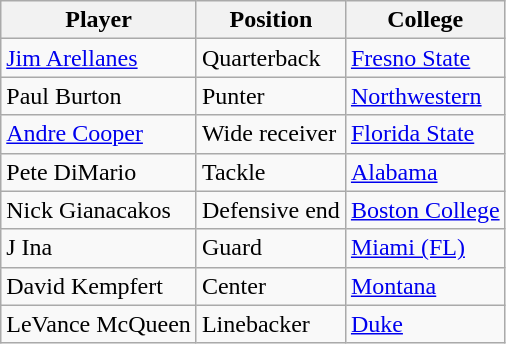<table class="wikitable">
<tr>
<th>Player</th>
<th>Position</th>
<th>College</th>
</tr>
<tr>
<td><a href='#'>Jim Arellanes</a></td>
<td>Quarterback</td>
<td><a href='#'>Fresno State</a></td>
</tr>
<tr>
<td>Paul Burton</td>
<td>Punter</td>
<td><a href='#'>Northwestern</a></td>
</tr>
<tr>
<td><a href='#'>Andre Cooper</a></td>
<td>Wide receiver</td>
<td><a href='#'>Florida State</a></td>
</tr>
<tr>
<td>Pete DiMario</td>
<td>Tackle</td>
<td><a href='#'>Alabama</a></td>
</tr>
<tr>
<td>Nick Gianacakos</td>
<td>Defensive end</td>
<td><a href='#'>Boston College</a></td>
</tr>
<tr>
<td>J Ina</td>
<td>Guard</td>
<td><a href='#'>Miami (FL)</a></td>
</tr>
<tr>
<td>David Kempfert</td>
<td>Center</td>
<td><a href='#'>Montana</a></td>
</tr>
<tr>
<td>LeVance McQueen</td>
<td>Linebacker</td>
<td><a href='#'>Duke</a></td>
</tr>
</table>
